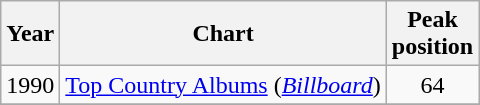<table class="wikitable" style="text-align: center;">
<tr>
<th>Year</th>
<th>Chart</th>
<th>Peak<br>position</th>
</tr>
<tr>
<td>1990</td>
<td><a href='#'>Top Country Albums</a> (<a href='#'><em>Billboard</em></a>)</td>
<td>64</td>
</tr>
<tr>
</tr>
</table>
